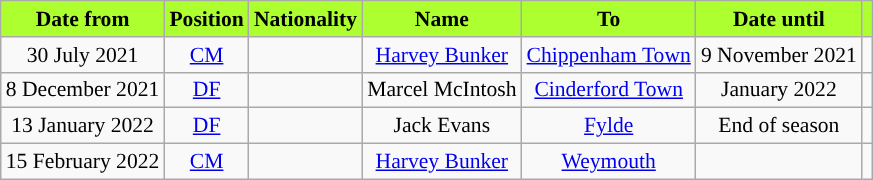<table class="wikitable"  style="text-align:center; font-size:90%; ">
<tr>
<th style="background:#ADFF2F;color:black;">Date from</th>
<th style="background:#ADFF2F;color:black;">Position</th>
<th style="background:#ADFF2F;color:black;">Nationality</th>
<th style="background:#ADFF2F;color:black;">Name</th>
<th style="background:#ADFF2F;color:black;">To</th>
<th style="background:#ADFF2F;color:black;">Date until</th>
<th style="background:#ADFF2F;color:black;"></th>
</tr>
<tr>
<td>30 July 2021</td>
<td><a href='#'>CM</a></td>
<td></td>
<td><a href='#'>Harvey Bunker</a></td>
<td> <a href='#'>Chippenham Town</a></td>
<td>9 November 2021</td>
<td></td>
</tr>
<tr>
<td>8 December 2021</td>
<td><a href='#'>DF</a></td>
<td></td>
<td>Marcel McIntosh</td>
<td> <a href='#'>Cinderford Town</a></td>
<td>January 2022</td>
<td></td>
</tr>
<tr>
<td>13 January 2022</td>
<td><a href='#'>DF</a></td>
<td></td>
<td Jack Evans (footballer, born 2000)>Jack Evans</td>
<td> <a href='#'>Fylde</a></td>
<td>End of season</td>
<td></td>
</tr>
<tr>
<td>15 February 2022</td>
<td><a href='#'>CM</a></td>
<td></td>
<td><a href='#'>Harvey Bunker</a></td>
<td> <a href='#'>Weymouth</a></td>
<td></td>
<td></td>
</tr>
</table>
